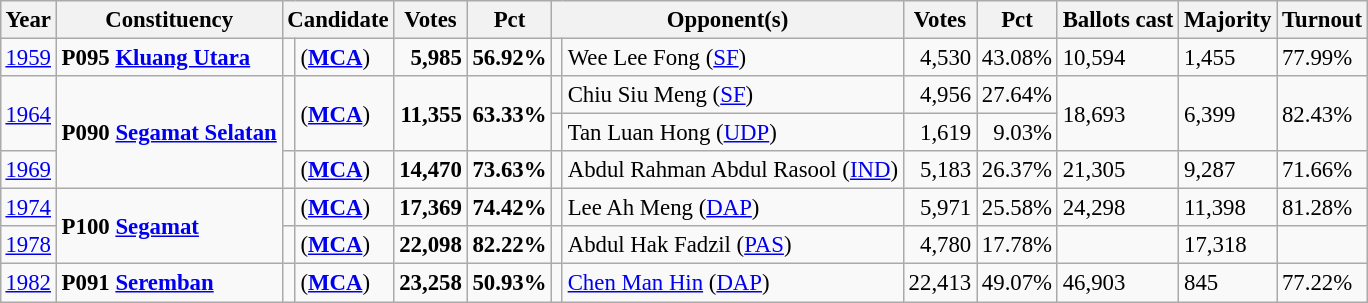<table class="wikitable" style="margin:0.5em ; font-size:95%">
<tr>
<th>Year</th>
<th>Constituency</th>
<th colspan=2>Candidate</th>
<th>Votes</th>
<th>Pct</th>
<th colspan=2>Opponent(s)</th>
<th>Votes</th>
<th>Pct</th>
<th>Ballots cast</th>
<th>Majority</th>
<th>Turnout</th>
</tr>
<tr>
<td><a href='#'>1959</a></td>
<td><strong>P095 <a href='#'>Kluang Utara</a></strong></td>
<td></td>
<td> (<a href='#'><strong>MCA</strong></a>)</td>
<td align=right><strong>5,985</strong></td>
<td><strong>56.92%</strong></td>
<td bgcolor=></td>
<td>Wee Lee Fong (<a href='#'>SF</a>)</td>
<td align=right>4,530</td>
<td>43.08%</td>
<td>10,594</td>
<td>1,455</td>
<td>77.99%</td>
</tr>
<tr>
<td rowspan=2><a href='#'>1964</a></td>
<td rowspan=3><strong>P090 <a href='#'>Segamat Selatan</a></strong></td>
<td rowspan=2 ></td>
<td rowspan=2> (<a href='#'><strong>MCA</strong></a>)</td>
<td rowspan=2 align=right><strong>11,355</strong></td>
<td rowspan=2><strong>63.33%</strong></td>
<td bgcolor=></td>
<td>Chiu Siu Meng (<a href='#'>SF</a>)</td>
<td align=right>4,956</td>
<td>27.64%</td>
<td rowspan=2>18,693</td>
<td rowspan=2>6,399</td>
<td rowspan=2>82.43%</td>
</tr>
<tr>
<td bgcolor=></td>
<td>Tan Luan Hong (<a href='#'>UDP</a>)</td>
<td align=right>1,619</td>
<td align=right>9.03%</td>
</tr>
<tr>
<td><a href='#'>1969</a></td>
<td></td>
<td> (<a href='#'><strong>MCA</strong></a>)</td>
<td align=right><strong>14,470</strong></td>
<td><strong>73.63%</strong></td>
<td></td>
<td>Abdul Rahman Abdul Rasool (<a href='#'>IND</a>)</td>
<td align=right>5,183</td>
<td>26.37%</td>
<td>21,305</td>
<td>9,287</td>
<td>71.66%</td>
</tr>
<tr>
<td><a href='#'>1974</a></td>
<td rowspan=2><strong>P100 <a href='#'>Segamat</a></strong></td>
<td></td>
<td> (<a href='#'><strong>MCA</strong></a>)</td>
<td align=right><strong>17,369</strong></td>
<td><strong>74.42%</strong></td>
<td></td>
<td>Lee Ah Meng (<a href='#'>DAP</a>)</td>
<td align=right>5,971</td>
<td>25.58%</td>
<td>24,298</td>
<td>11,398</td>
<td>81.28%</td>
</tr>
<tr>
<td><a href='#'>1978</a></td>
<td></td>
<td> (<a href='#'><strong>MCA</strong></a>)</td>
<td align=right><strong>22,098</strong></td>
<td><strong>82.22%</strong></td>
<td></td>
<td>Abdul Hak Fadzil (<a href='#'>PAS</a>)</td>
<td align=right>4,780</td>
<td>17.78%</td>
<td></td>
<td>17,318</td>
<td></td>
</tr>
<tr>
<td><a href='#'>1982</a></td>
<td><strong>P091 <a href='#'>Seremban</a></strong></td>
<td></td>
<td> (<a href='#'><strong>MCA</strong></a>)</td>
<td align=right><strong>23,258</strong></td>
<td><strong>50.93%</strong></td>
<td></td>
<td><a href='#'>Chen Man Hin</a> (<a href='#'>DAP</a>)</td>
<td align=right>22,413</td>
<td>49.07%</td>
<td>46,903</td>
<td>845</td>
<td>77.22%</td>
</tr>
</table>
